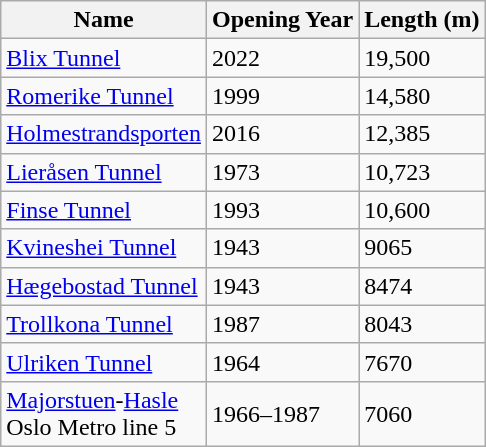<table class="wikitable sortable">
<tr>
<th>Name</th>
<th>Opening Year</th>
<th>Length (m)</th>
</tr>
<tr>
<td><a href='#'>Blix Tunnel</a></td>
<td>2022</td>
<td>19,500</td>
</tr>
<tr>
<td><a href='#'>Romerike Tunnel</a></td>
<td>1999</td>
<td>14,580</td>
</tr>
<tr>
<td><a href='#'>Holmestrandsporten</a></td>
<td>2016</td>
<td>12,385</td>
</tr>
<tr>
<td><a href='#'>Lieråsen Tunnel</a></td>
<td>1973</td>
<td>10,723</td>
</tr>
<tr>
<td><a href='#'>Finse Tunnel</a></td>
<td>1993</td>
<td>10,600</td>
</tr>
<tr>
<td><a href='#'>Kvineshei Tunnel</a></td>
<td>1943</td>
<td>9065</td>
</tr>
<tr>
<td><a href='#'>Hægebostad Tunnel</a></td>
<td>1943</td>
<td>8474</td>
</tr>
<tr>
<td><a href='#'>Trollkona Tunnel</a></td>
<td>1987</td>
<td>8043</td>
</tr>
<tr>
<td><a href='#'>Ulriken Tunnel</a></td>
<td>1964</td>
<td>7670</td>
</tr>
<tr>
<td><a href='#'>Majorstuen</a>-<a href='#'>Hasle</a><br>Oslo Metro line 5</td>
<td>1966–1987</td>
<td>7060</td>
</tr>
</table>
